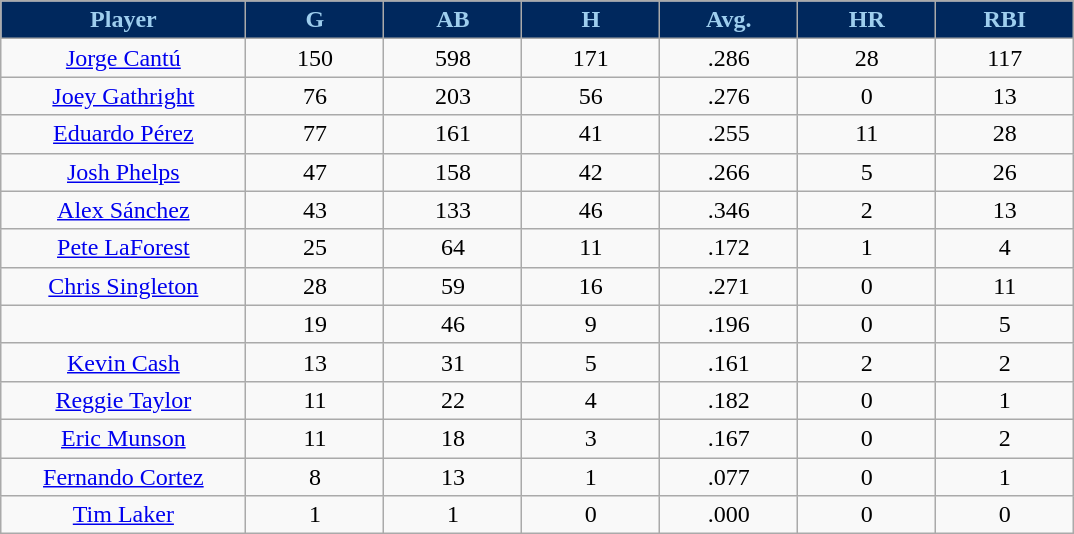<table class="wikitable sortable">
<tr>
<th style="background:#00285D;color:#9ECEEE;" width="16%">Player</th>
<th style="background:#00285D;color:#9ECEEE;" width="9%">G</th>
<th style="background:#00285D;color:#9ECEEE;" width="9%">AB</th>
<th style="background:#00285D;color:#9ECEEE;" width="9%">H</th>
<th style="background:#00285D;color:#9ECEEE;" width="9%">Avg.</th>
<th style="background:#00285D;color:#9ECEEE;" width="9%">HR</th>
<th style="background:#00285D;color:#9ECEEE;" width="9%">RBI</th>
</tr>
<tr align="center">
<td><a href='#'>Jorge Cantú</a></td>
<td>150</td>
<td>598</td>
<td>171</td>
<td>.286</td>
<td>28</td>
<td>117</td>
</tr>
<tr align=center>
<td><a href='#'>Joey Gathright</a></td>
<td>76</td>
<td>203</td>
<td>56</td>
<td>.276</td>
<td>0</td>
<td>13</td>
</tr>
<tr align=center>
<td><a href='#'>Eduardo Pérez</a></td>
<td>77</td>
<td>161</td>
<td>41</td>
<td>.255</td>
<td>11</td>
<td>28</td>
</tr>
<tr align=center>
<td><a href='#'>Josh Phelps</a></td>
<td>47</td>
<td>158</td>
<td>42</td>
<td>.266</td>
<td>5</td>
<td>26</td>
</tr>
<tr align=center>
<td><a href='#'>Alex Sánchez</a></td>
<td>43</td>
<td>133</td>
<td>46</td>
<td>.346</td>
<td>2</td>
<td>13</td>
</tr>
<tr align=center>
<td><a href='#'>Pete LaForest</a></td>
<td>25</td>
<td>64</td>
<td>11</td>
<td>.172</td>
<td>1</td>
<td>4</td>
</tr>
<tr align=center>
<td><a href='#'>Chris Singleton</a></td>
<td>28</td>
<td>59</td>
<td>16</td>
<td>.271</td>
<td>0</td>
<td>11</td>
</tr>
<tr align=center>
<td></td>
<td>19</td>
<td>46</td>
<td>9</td>
<td>.196</td>
<td>0</td>
<td>5</td>
</tr>
<tr align="center">
<td><a href='#'>Kevin Cash</a></td>
<td>13</td>
<td>31</td>
<td>5</td>
<td>.161</td>
<td>2</td>
<td>2</td>
</tr>
<tr align=center>
<td><a href='#'>Reggie Taylor</a></td>
<td>11</td>
<td>22</td>
<td>4</td>
<td>.182</td>
<td>0</td>
<td>1</td>
</tr>
<tr align=center>
<td><a href='#'>Eric Munson</a></td>
<td>11</td>
<td>18</td>
<td>3</td>
<td>.167</td>
<td>0</td>
<td>2</td>
</tr>
<tr align=center>
<td><a href='#'>Fernando Cortez</a></td>
<td>8</td>
<td>13</td>
<td>1</td>
<td>.077</td>
<td>0</td>
<td>1</td>
</tr>
<tr align=center>
<td><a href='#'>Tim Laker</a></td>
<td>1</td>
<td>1</td>
<td>0</td>
<td>.000</td>
<td>0</td>
<td>0</td>
</tr>
</table>
